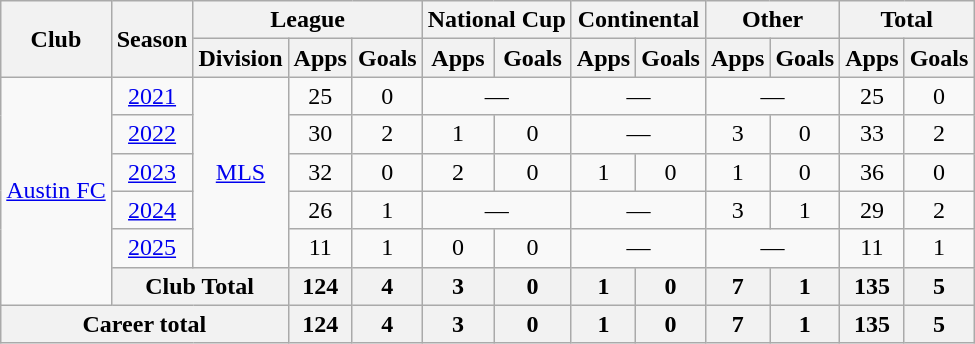<table class=wikitable style=text-align:center>
<tr>
<th rowspan=2>Club</th>
<th rowspan=2>Season</th>
<th colspan=3>League</th>
<th colspan=2>National Cup</th>
<th colspan=2>Continental</th>
<th colspan=2>Other</th>
<th colspan=2>Total</th>
</tr>
<tr>
<th>Division</th>
<th>Apps</th>
<th>Goals</th>
<th>Apps</th>
<th>Goals</th>
<th>Apps</th>
<th>Goals</th>
<th>Apps</th>
<th>Goals</th>
<th>Apps</th>
<th>Goals</th>
</tr>
<tr>
<td rowspan=6><a href='#'>Austin FC</a></td>
<td><a href='#'>2021</a></td>
<td rowspan=5><a href='#'>MLS</a></td>
<td>25</td>
<td>0</td>
<td colspan=2>—</td>
<td colspan=2>—</td>
<td colspan=2>—</td>
<td>25</td>
<td>0</td>
</tr>
<tr>
<td><a href='#'>2022</a></td>
<td>30</td>
<td>2</td>
<td>1</td>
<td>0</td>
<td colspan=2>—</td>
<td>3</td>
<td>0</td>
<td>33</td>
<td>2</td>
</tr>
<tr>
<td><a href='#'>2023</a></td>
<td>32</td>
<td>0</td>
<td>2</td>
<td>0</td>
<td>1</td>
<td>0</td>
<td>1</td>
<td>0</td>
<td>36</td>
<td>0</td>
</tr>
<tr>
<td><a href='#'>2024</a></td>
<td>26</td>
<td>1</td>
<td colspan=2>—</td>
<td colspan=2>—</td>
<td>3</td>
<td>1</td>
<td>29</td>
<td>2</td>
</tr>
<tr>
<td><a href='#'>2025</a></td>
<td>11</td>
<td>1</td>
<td>0</td>
<td>0</td>
<td colspan=2>—</td>
<td colspan=2>—</td>
<td>11</td>
<td>1</td>
</tr>
<tr>
<th colspan=2>Club Total</th>
<th>124</th>
<th>4</th>
<th>3</th>
<th>0</th>
<th>1</th>
<th>0</th>
<th>7</th>
<th>1</th>
<th>135</th>
<th>5</th>
</tr>
<tr>
<th colspan=3>Career total</th>
<th>124</th>
<th>4</th>
<th>3</th>
<th>0</th>
<th>1</th>
<th>0</th>
<th>7</th>
<th>1</th>
<th>135</th>
<th>5</th>
</tr>
</table>
